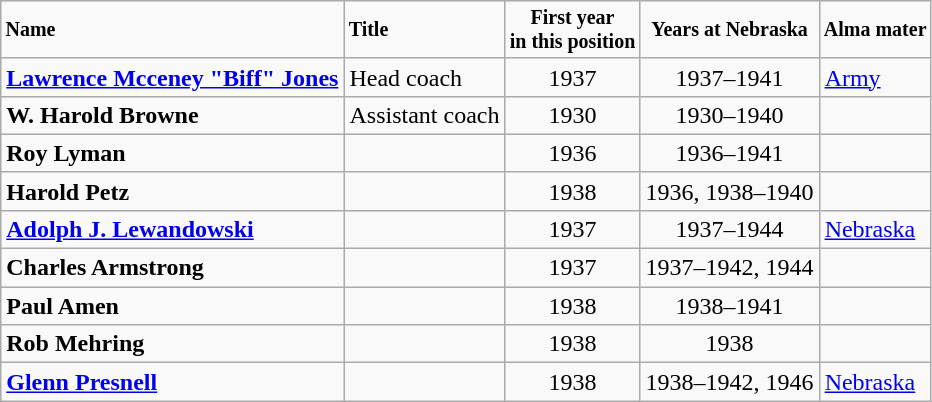<table class="wikitable">
<tr style="font-size:smaller">
<td><strong>Name</strong></td>
<td><strong>Title</strong></td>
<td align="center"><strong>First year<br>in this position</strong></td>
<td align="center"><strong>Years at Nebraska</strong></td>
<td><strong>Alma mater</strong></td>
</tr>
<tr>
<td><strong><a href='#'>Lawrence Mcceney "Biff" Jones</a></strong></td>
<td>Head coach</td>
<td align="center">1937</td>
<td align="center">1937–1941</td>
<td><a href='#'>Army</a></td>
</tr>
<tr>
<td><strong>W. Harold Browne</strong></td>
<td>Assistant coach</td>
<td align="center">1930</td>
<td align="center">1930–1940</td>
<td></td>
</tr>
<tr>
<td><strong>Roy Lyman</strong></td>
<td></td>
<td align="center">1936</td>
<td align="center">1936–1941</td>
<td></td>
</tr>
<tr>
<td><strong>Harold Petz</strong></td>
<td></td>
<td align="center">1938</td>
<td align="center">1936, 1938–1940</td>
<td></td>
</tr>
<tr>
<td><strong><a href='#'>Adolph J. Lewandowski</a></strong></td>
<td></td>
<td align="center">1937</td>
<td align="center">1937–1944</td>
<td><a href='#'>Nebraska</a></td>
</tr>
<tr>
<td><strong>Charles Armstrong</strong></td>
<td></td>
<td align="center">1937</td>
<td align="center">1937–1942, 1944</td>
<td></td>
</tr>
<tr>
<td><strong>Paul Amen</strong></td>
<td></td>
<td align="center">1938</td>
<td align="center">1938–1941</td>
<td></td>
</tr>
<tr>
<td><strong>Rob Mehring</strong></td>
<td></td>
<td align="center">1938</td>
<td align="center">1938</td>
<td></td>
</tr>
<tr>
<td><strong><a href='#'>Glenn Presnell</a></strong></td>
<td></td>
<td align="center">1938</td>
<td align="center">1938–1942, 1946</td>
<td><a href='#'>Nebraska</a></td>
</tr>
</table>
